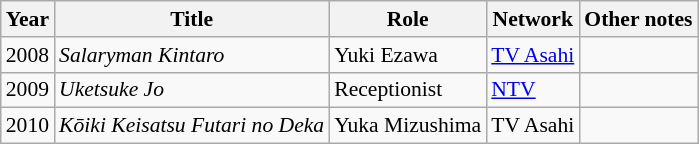<table class="wikitable" style="font-size: 90%;">
<tr>
<th>Year</th>
<th>Title</th>
<th>Role</th>
<th>Network</th>
<th>Other notes</th>
</tr>
<tr>
<td>2008</td>
<td><em>Salaryman Kintaro</em></td>
<td>Yuki Ezawa</td>
<td><a href='#'>TV Asahi</a></td>
<td></td>
</tr>
<tr>
<td>2009</td>
<td><em>Uketsuke Jo</em></td>
<td>Receptionist</td>
<td><a href='#'>NTV</a></td>
<td></td>
</tr>
<tr>
<td>2010</td>
<td><em>Kōiki Keisatsu Futari no Deka</em></td>
<td>Yuka Mizushima</td>
<td>TV Asahi</td>
<td></td>
</tr>
</table>
